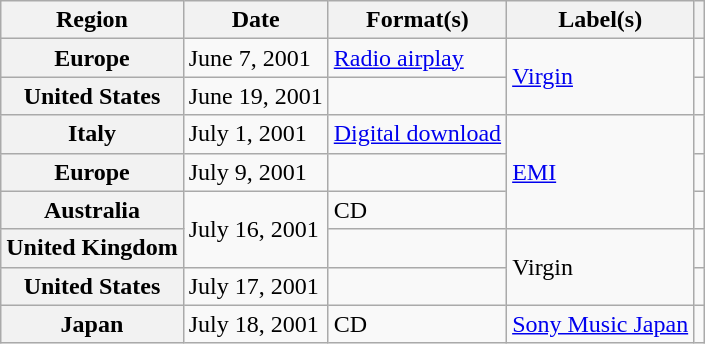<table class="wikitable plainrowheaders">
<tr>
<th scope="col">Region</th>
<th scope="col">Date</th>
<th scope="col">Format(s)</th>
<th scope="col">Label(s)</th>
<th scope="col"></th>
</tr>
<tr>
<th scope="row">Europe</th>
<td>June 7, 2001</td>
<td><a href='#'>Radio airplay</a></td>
<td rowspan="2"><a href='#'>Virgin</a></td>
<td></td>
</tr>
<tr>
<th scope="row">United States</th>
<td>June 19, 2001</td>
<td></td>
<td></td>
</tr>
<tr>
<th scope="row">Italy</th>
<td>July 1, 2001</td>
<td><a href='#'>Digital download</a></td>
<td rowspan="3"><a href='#'>EMI</a></td>
<td></td>
</tr>
<tr>
<th scope="row">Europe</th>
<td>July 9, 2001</td>
<td></td>
<td></td>
</tr>
<tr>
<th scope="row">Australia</th>
<td rowspan="2">July 16, 2001</td>
<td>CD</td>
<td></td>
</tr>
<tr>
<th scope="row">United Kingdom</th>
<td></td>
<td rowspan="2">Virgin</td>
<td></td>
</tr>
<tr>
<th scope="row">United States</th>
<td>July 17, 2001</td>
<td></td>
<td></td>
</tr>
<tr>
<th scope="row">Japan</th>
<td>July 18, 2001</td>
<td>CD</td>
<td><a href='#'>Sony Music Japan</a></td>
<td></td>
</tr>
</table>
